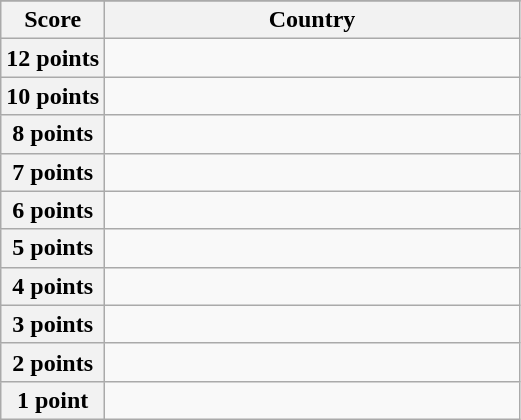<table class="wikitable">
<tr>
</tr>
<tr>
<th scope="col" width="20%">Score</th>
<th scope="col">Country</th>
</tr>
<tr>
<th scope="row">12 points</th>
<td></td>
</tr>
<tr>
<th scope="row">10 points</th>
<td></td>
</tr>
<tr>
<th scope="row">8 points</th>
<td></td>
</tr>
<tr>
<th scope="row">7 points</th>
<td></td>
</tr>
<tr>
<th scope="row">6 points</th>
<td></td>
</tr>
<tr>
<th scope="row">5 points</th>
<td></td>
</tr>
<tr>
<th scope="row">4 points</th>
<td></td>
</tr>
<tr>
<th scope="row">3 points</th>
<td></td>
</tr>
<tr>
<th scope="row">2 points</th>
<td></td>
</tr>
<tr>
<th scope="row">1 point</th>
<td></td>
</tr>
</table>
